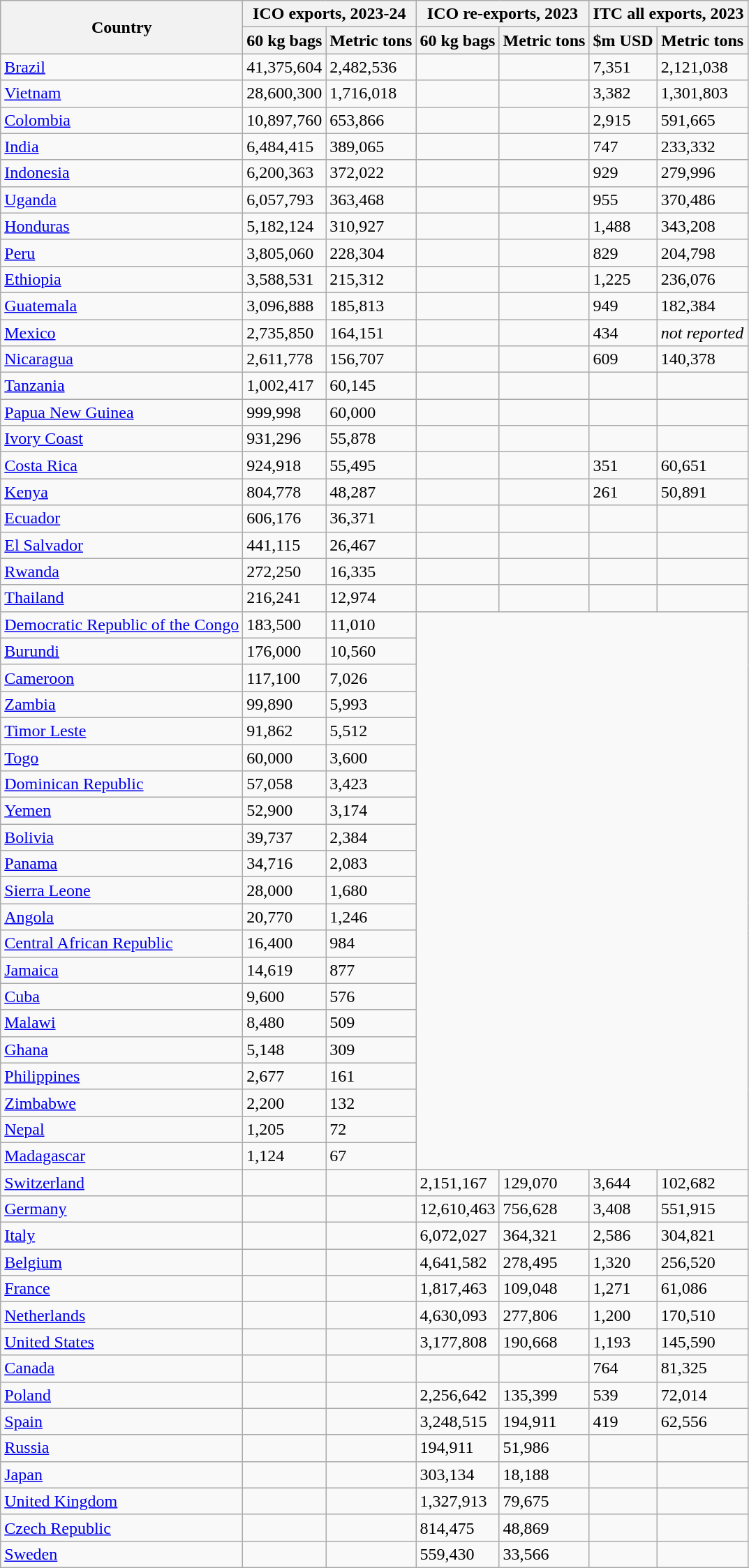<table class="wikitable sortable defaultright col1left" border="1">
<tr>
<th rowspan=2>Country</th>
<th colspan=2>ICO exports, 2023-24</th>
<th colspan=2>ICO re-exports, 2023</th>
<th colspan=2>ITC all exports, 2023</th>
</tr>
<tr>
<th>60 kg bags</th>
<th>Metric tons</th>
<th>60 kg bags</th>
<th>Metric tons</th>
<th>$m USD</th>
<th>Metric tons</th>
</tr>
<tr>
<td> <a href='#'>Brazil</a></td>
<td>41,375,604</td>
<td>2,482,536</td>
<td></td>
<td></td>
<td>7,351</td>
<td>2,121,038</td>
</tr>
<tr>
<td> <a href='#'>Vietnam</a></td>
<td>28,600,300</td>
<td>1,716,018</td>
<td></td>
<td></td>
<td>3,382</td>
<td>1,301,803</td>
</tr>
<tr>
<td> <a href='#'>Colombia</a></td>
<td>10,897,760</td>
<td>653,866</td>
<td></td>
<td></td>
<td>2,915</td>
<td>591,665</td>
</tr>
<tr>
<td> <a href='#'>India</a></td>
<td>6,484,415</td>
<td>389,065</td>
<td></td>
<td></td>
<td>747</td>
<td>233,332</td>
</tr>
<tr>
<td> <a href='#'>Indonesia</a></td>
<td>6,200,363</td>
<td>372,022</td>
<td></td>
<td></td>
<td>929</td>
<td>279,996</td>
</tr>
<tr>
<td> <a href='#'>Uganda</a></td>
<td>6,057,793</td>
<td>363,468</td>
<td></td>
<td></td>
<td>955</td>
<td>370,486</td>
</tr>
<tr>
<td style="text-align:left"> <a href='#'>Honduras</a></td>
<td>5,182,124</td>
<td>310,927</td>
<td></td>
<td></td>
<td>1,488</td>
<td>343,208</td>
</tr>
<tr>
<td> <a href='#'>Peru</a></td>
<td>3,805,060</td>
<td>228,304</td>
<td></td>
<td></td>
<td>829</td>
<td>204,798</td>
</tr>
<tr>
<td style="text-align:left"> <a href='#'>Ethiopia</a></td>
<td>3,588,531</td>
<td>215,312</td>
<td></td>
<td></td>
<td>1,225</td>
<td>236,076</td>
</tr>
<tr>
<td> <a href='#'>Guatemala</a></td>
<td>3,096,888</td>
<td>185,813</td>
<td></td>
<td></td>
<td>949</td>
<td>182,384</td>
</tr>
<tr>
<td> <a href='#'>Mexico</a></td>
<td>2,735,850</td>
<td>164,151</td>
<td></td>
<td></td>
<td>434</td>
<td><em>not reported</em></td>
</tr>
<tr>
<td> <a href='#'>Nicaragua</a></td>
<td>2,611,778</td>
<td>156,707</td>
<td></td>
<td></td>
<td>609</td>
<td>140,378</td>
</tr>
<tr>
<td> <a href='#'>Tanzania</a></td>
<td>1,002,417</td>
<td>60,145</td>
<td></td>
<td></td>
<td></td>
<td></td>
</tr>
<tr>
<td> <a href='#'>Papua New Guinea</a></td>
<td>999,998</td>
<td>60,000</td>
<td></td>
<td></td>
<td></td>
<td></td>
</tr>
<tr>
<td> <a href='#'>Ivory Coast</a></td>
<td>931,296</td>
<td>55,878</td>
<td></td>
<td></td>
<td></td>
<td></td>
</tr>
<tr>
<td> <a href='#'>Costa Rica</a></td>
<td>924,918</td>
<td>55,495</td>
<td></td>
<td></td>
<td>351</td>
<td>60,651</td>
</tr>
<tr>
<td> <a href='#'>Kenya</a></td>
<td>804,778</td>
<td>48,287</td>
<td></td>
<td></td>
<td>261</td>
<td>50,891</td>
</tr>
<tr>
<td> <a href='#'>Ecuador</a></td>
<td>606,176</td>
<td>36,371</td>
<td></td>
<td></td>
<td></td>
<td></td>
</tr>
<tr>
<td> <a href='#'>El Salvador</a></td>
<td>441,115</td>
<td>26,467</td>
<td></td>
<td></td>
<td></td>
<td></td>
</tr>
<tr>
<td> <a href='#'>Rwanda</a></td>
<td>272,250</td>
<td>16,335</td>
<td></td>
<td></td>
<td></td>
<td></td>
</tr>
<tr>
<td> <a href='#'>Thailand</a></td>
<td>216,241</td>
<td>12,974</td>
<td></td>
<td></td>
<td></td>
<td></td>
</tr>
<tr>
<td> <a href='#'>Democratic Republic of the Congo</a></td>
<td>183,500</td>
<td>11,010</td>
</tr>
<tr>
<td> <a href='#'>Burundi</a></td>
<td>176,000</td>
<td>10,560</td>
</tr>
<tr>
<td> <a href='#'>Cameroon</a></td>
<td>117,100</td>
<td>7,026</td>
</tr>
<tr>
<td> <a href='#'>Zambia</a></td>
<td>99,890</td>
<td>5,993</td>
</tr>
<tr>
<td> <a href='#'>Timor Leste</a></td>
<td>91,862</td>
<td>5,512</td>
</tr>
<tr>
<td> <a href='#'>Togo</a></td>
<td>60,000</td>
<td>3,600</td>
</tr>
<tr>
<td> <a href='#'>Dominican Republic</a></td>
<td>57,058</td>
<td>3,423</td>
</tr>
<tr>
<td> <a href='#'>Yemen</a></td>
<td>52,900</td>
<td>3,174</td>
</tr>
<tr>
<td> <a href='#'>Bolivia</a></td>
<td>39,737</td>
<td>2,384</td>
</tr>
<tr>
<td> <a href='#'>Panama</a></td>
<td>34,716</td>
<td>2,083</td>
</tr>
<tr>
<td> <a href='#'>Sierra Leone</a></td>
<td>28,000</td>
<td>1,680</td>
</tr>
<tr>
<td> <a href='#'>Angola</a></td>
<td>20,770</td>
<td>1,246</td>
</tr>
<tr>
<td> <a href='#'>Central African Republic</a></td>
<td>16,400</td>
<td>984</td>
</tr>
<tr>
<td> <a href='#'>Jamaica</a></td>
<td>14,619</td>
<td>877</td>
</tr>
<tr>
<td> <a href='#'>Cuba</a></td>
<td>9,600</td>
<td>576</td>
</tr>
<tr>
<td> <a href='#'>Malawi</a></td>
<td>8,480</td>
<td>509</td>
</tr>
<tr>
<td> <a href='#'>Ghana</a></td>
<td>5,148</td>
<td>309</td>
</tr>
<tr>
<td> <a href='#'>Philippines</a></td>
<td>2,677</td>
<td>161</td>
</tr>
<tr>
<td> <a href='#'>Zimbabwe</a></td>
<td>2,200</td>
<td>132</td>
</tr>
<tr>
<td> <a href='#'>Nepal</a></td>
<td>1,205</td>
<td>72</td>
</tr>
<tr>
<td> <a href='#'>Madagascar</a></td>
<td>1,124</td>
<td>67</td>
</tr>
<tr>
<td> <a href='#'>Switzerland</a></td>
<td></td>
<td></td>
<td>2,151,167</td>
<td>129,070</td>
<td>3,644</td>
<td>102,682</td>
</tr>
<tr>
<td> <a href='#'>Germany</a></td>
<td></td>
<td></td>
<td>12,610,463</td>
<td>756,628</td>
<td>3,408</td>
<td>551,915</td>
</tr>
<tr>
<td> <a href='#'>Italy</a></td>
<td></td>
<td></td>
<td>6,072,027</td>
<td>364,321</td>
<td>2,586</td>
<td>304,821</td>
</tr>
<tr>
<td> <a href='#'>Belgium</a></td>
<td></td>
<td></td>
<td>4,641,582</td>
<td>278,495</td>
<td>1,320</td>
<td>256,520</td>
</tr>
<tr>
<td> <a href='#'>France</a></td>
<td></td>
<td></td>
<td>1,817,463</td>
<td>109,048</td>
<td>1,271</td>
<td>61,086</td>
</tr>
<tr>
<td> <a href='#'>Netherlands</a></td>
<td></td>
<td></td>
<td>4,630,093</td>
<td>277,806</td>
<td>1,200</td>
<td>170,510</td>
</tr>
<tr>
<td> <a href='#'>United States</a></td>
<td></td>
<td></td>
<td>3,177,808</td>
<td>190,668</td>
<td>1,193</td>
<td>145,590</td>
</tr>
<tr>
<td> <a href='#'>Canada</a></td>
<td></td>
<td></td>
<td></td>
<td></td>
<td>764</td>
<td>81,325</td>
</tr>
<tr>
<td> <a href='#'>Poland</a></td>
<td></td>
<td></td>
<td>2,256,642</td>
<td>135,399</td>
<td>539</td>
<td>72,014</td>
</tr>
<tr>
<td> <a href='#'>Spain</a></td>
<td></td>
<td></td>
<td>3,248,515</td>
<td>194,911</td>
<td>419</td>
<td>62,556</td>
</tr>
<tr>
<td> <a href='#'>Russia</a></td>
<td></td>
<td></td>
<td>194,911</td>
<td>51,986</td>
<td></td>
<td></td>
</tr>
<tr>
<td> <a href='#'>Japan</a></td>
<td></td>
<td></td>
<td>303,134</td>
<td>18,188</td>
<td></td>
<td></td>
</tr>
<tr>
<td> <a href='#'>United Kingdom</a></td>
<td></td>
<td></td>
<td>1,327,913</td>
<td>79,675</td>
<td></td>
<td></td>
</tr>
<tr>
<td> <a href='#'>Czech Republic</a></td>
<td></td>
<td></td>
<td>814,475</td>
<td>48,869</td>
<td></td>
<td></td>
</tr>
<tr>
<td> <a href='#'>Sweden</a></td>
<td></td>
<td></td>
<td>559,430</td>
<td>33,566</td>
<td></td>
<td></td>
</tr>
</table>
